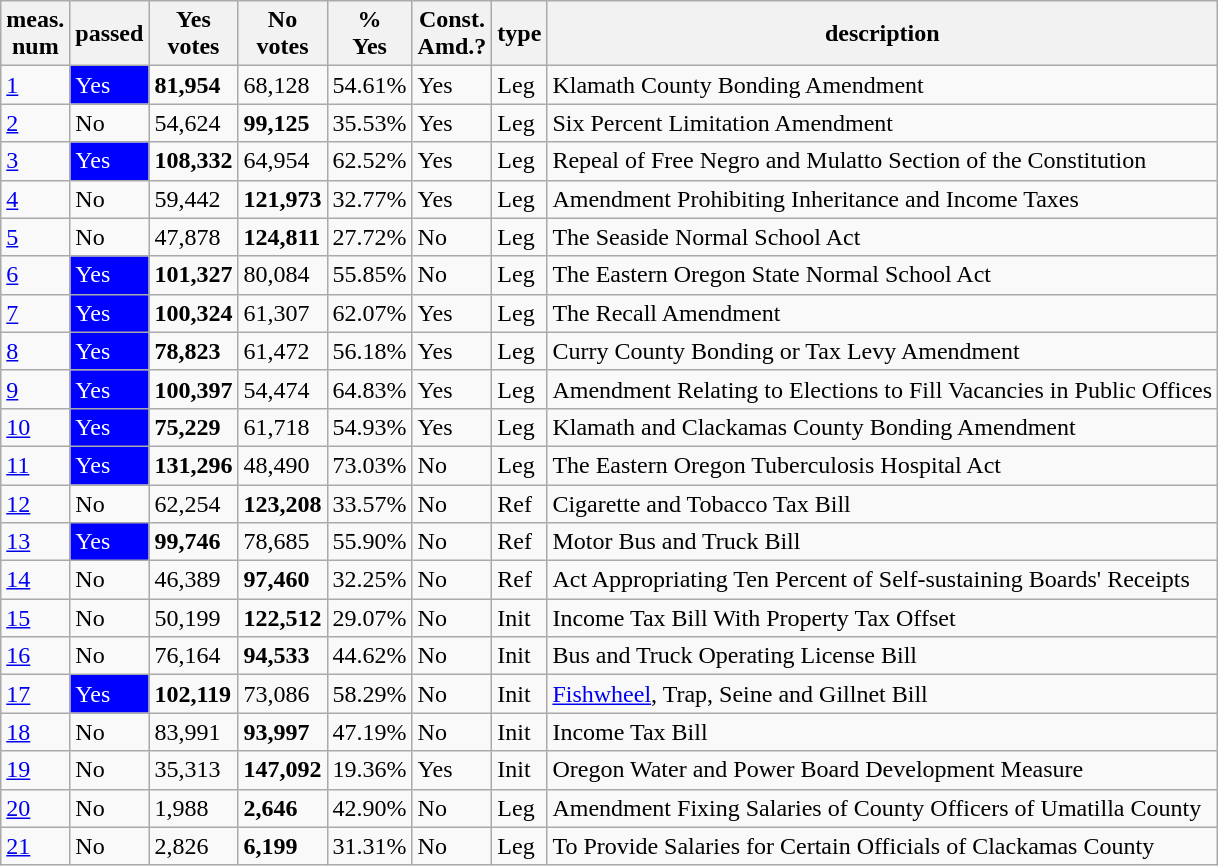<table class="wikitable sortable">
<tr>
<th>meas.<br>num</th>
<th>passed</th>
<th>Yes<br>votes</th>
<th>No<br>votes</th>
<th>%<br>Yes</th>
<th>Const.<br>Amd.?</th>
<th>type</th>
<th>description</th>
</tr>
<tr>
<td><a href='#'>1</a></td>
<td style="background:blue;color:white">Yes</td>
<td><strong>81,954</strong></td>
<td>68,128</td>
<td>54.61%</td>
<td>Yes</td>
<td>Leg</td>
<td>Klamath County Bonding Amendment</td>
</tr>
<tr>
<td><a href='#'>2</a></td>
<td>No</td>
<td>54,624</td>
<td><strong>99,125</strong></td>
<td>35.53%</td>
<td>Yes</td>
<td>Leg</td>
<td>Six Percent Limitation Amendment</td>
</tr>
<tr>
<td><a href='#'>3</a></td>
<td style="background:blue;color:white">Yes</td>
<td><strong>108,332</strong></td>
<td>64,954</td>
<td>62.52%</td>
<td>Yes</td>
<td>Leg</td>
<td>Repeal of Free Negro and Mulatto Section of the Constitution</td>
</tr>
<tr>
<td><a href='#'>4</a></td>
<td>No</td>
<td>59,442</td>
<td><strong>121,973</strong></td>
<td>32.77%</td>
<td>Yes</td>
<td>Leg</td>
<td>Amendment Prohibiting Inheritance and Income Taxes</td>
</tr>
<tr>
<td><a href='#'>5</a></td>
<td>No</td>
<td>47,878</td>
<td><strong>124,811</strong></td>
<td>27.72%</td>
<td>No</td>
<td>Leg</td>
<td>The Seaside Normal School Act</td>
</tr>
<tr>
<td><a href='#'>6</a></td>
<td style="background:blue;color:white">Yes</td>
<td><strong>101,327</strong></td>
<td>80,084</td>
<td>55.85%</td>
<td>No</td>
<td>Leg</td>
<td>The Eastern Oregon State Normal School Act</td>
</tr>
<tr>
<td><a href='#'>7</a></td>
<td style="background:blue;color:white">Yes</td>
<td><strong>100,324</strong></td>
<td>61,307</td>
<td>62.07%</td>
<td>Yes</td>
<td>Leg</td>
<td>The Recall Amendment</td>
</tr>
<tr>
<td><a href='#'>8</a></td>
<td style="background:blue;color:white">Yes</td>
<td><strong>78,823</strong></td>
<td>61,472</td>
<td>56.18%</td>
<td>Yes</td>
<td>Leg</td>
<td>Curry County Bonding or Tax Levy Amendment</td>
</tr>
<tr>
<td><a href='#'>9</a></td>
<td style="background:blue;color:white">Yes</td>
<td><strong>100,397</strong></td>
<td>54,474</td>
<td>64.83%</td>
<td>Yes</td>
<td>Leg</td>
<td>Amendment Relating to Elections to Fill Vacancies in Public Offices</td>
</tr>
<tr>
<td><a href='#'>10</a></td>
<td style="background:blue;color:white">Yes</td>
<td><strong>75,229</strong></td>
<td>61,718</td>
<td>54.93%</td>
<td>Yes</td>
<td>Leg</td>
<td>Klamath and Clackamas County Bonding Amendment</td>
</tr>
<tr>
<td><a href='#'>11</a></td>
<td style="background:blue;color:white">Yes</td>
<td><strong>131,296</strong></td>
<td>48,490</td>
<td>73.03%</td>
<td>No</td>
<td>Leg</td>
<td>The Eastern Oregon Tuberculosis Hospital Act</td>
</tr>
<tr>
<td><a href='#'>12</a></td>
<td>No</td>
<td>62,254</td>
<td><strong>123,208</strong></td>
<td>33.57%</td>
<td>No</td>
<td>Ref</td>
<td>Cigarette and Tobacco Tax Bill</td>
</tr>
<tr>
<td><a href='#'>13</a></td>
<td style="background:blue;color:white">Yes</td>
<td><strong>99,746</strong></td>
<td>78,685</td>
<td>55.90%</td>
<td>No</td>
<td>Ref</td>
<td>Motor Bus and Truck Bill</td>
</tr>
<tr>
<td><a href='#'>14</a></td>
<td>No</td>
<td>46,389</td>
<td><strong>97,460</strong></td>
<td>32.25%</td>
<td>No</td>
<td>Ref</td>
<td>Act Appropriating Ten Percent of Self-sustaining Boards' Receipts</td>
</tr>
<tr>
<td><a href='#'>15</a></td>
<td>No</td>
<td>50,199</td>
<td><strong>122,512</strong></td>
<td>29.07%</td>
<td>No</td>
<td>Init</td>
<td>Income Tax Bill With Property Tax Offset</td>
</tr>
<tr>
<td><a href='#'>16</a></td>
<td>No</td>
<td>76,164</td>
<td><strong>94,533</strong></td>
<td>44.62%</td>
<td>No</td>
<td>Init</td>
<td>Bus and Truck Operating License Bill</td>
</tr>
<tr>
<td><a href='#'>17</a></td>
<td style="background:blue;color:white">Yes</td>
<td><strong>102,119</strong></td>
<td>73,086</td>
<td>58.29%</td>
<td>No</td>
<td>Init</td>
<td><a href='#'>Fishwheel</a>, Trap, Seine and Gillnet Bill</td>
</tr>
<tr>
<td><a href='#'>18</a></td>
<td>No</td>
<td>83,991</td>
<td><strong>93,997</strong></td>
<td>47.19%</td>
<td>No</td>
<td>Init</td>
<td>Income Tax Bill</td>
</tr>
<tr>
<td><a href='#'>19</a></td>
<td>No</td>
<td>35,313</td>
<td><strong>147,092</strong></td>
<td>19.36%</td>
<td>Yes</td>
<td>Init</td>
<td>Oregon Water and Power Board Development Measure</td>
</tr>
<tr>
<td><a href='#'>20</a></td>
<td>No</td>
<td>1,988</td>
<td><strong>2,646</strong></td>
<td>42.90%</td>
<td>No</td>
<td>Leg</td>
<td>Amendment Fixing Salaries of County Officers of Umatilla County</td>
</tr>
<tr>
<td><a href='#'>21</a></td>
<td>No</td>
<td>2,826</td>
<td><strong>6,199</strong></td>
<td>31.31%</td>
<td>No</td>
<td>Leg</td>
<td>To Provide Salaries for Certain Officials of Clackamas County</td>
</tr>
</table>
